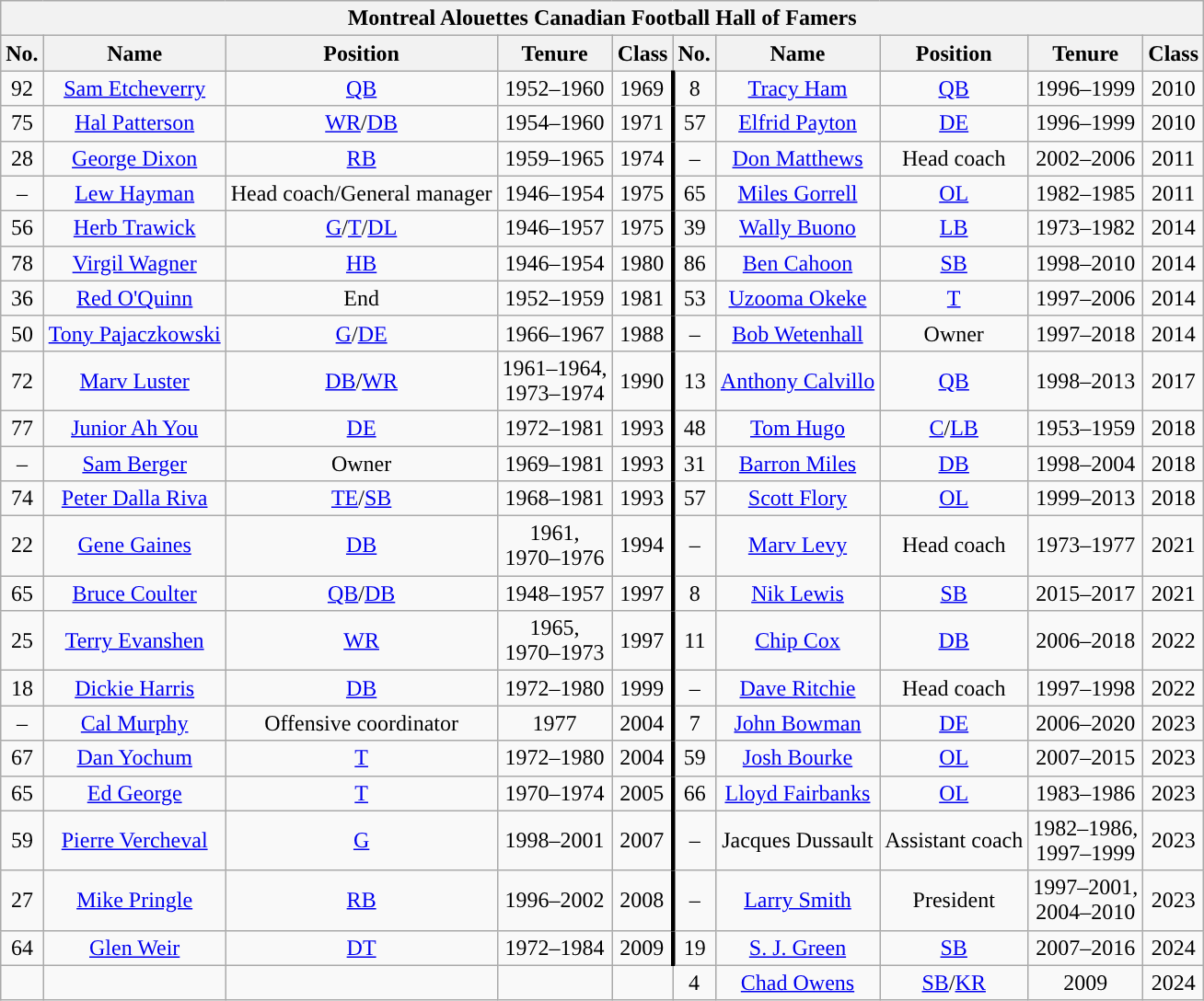<table class="wikitable" style="text-align:center">
<tr>
<th colspan="10"><strong>Montreal Alouettes Canadian Football Hall of Famers</strong></th>
</tr>
<tr>
<th>No.</th>
<th>Name</th>
<th>Position</th>
<th>Tenure</th>
<th>Class</th>
<th>No.</th>
<th>Name</th>
<th>Position</th>
<th>Tenure</th>
<th>Class</th>
</tr>
<tr>
<td align=center;>92</td>
<td><a href='#'>Sam Etcheverry</a></td>
<td><a href='#'>QB</a></td>
<td>1952–1960</td>
<td align=center style="border-right:3px solid ">1969</td>
<td>8</td>
<td><a href='#'>Tracy Ham</a></td>
<td><a href='#'>QB</a></td>
<td>1996–1999</td>
<td>2010</td>
</tr>
<tr>
<td align=center;>75</td>
<td><a href='#'>Hal Patterson</a></td>
<td><a href='#'>WR</a>/<a href='#'>DB</a></td>
<td>1954–1960</td>
<td align=center style="border-right:3px solid ">1971</td>
<td>57</td>
<td><a href='#'>Elfrid Payton</a></td>
<td><a href='#'>DE</a></td>
<td>1996–1999</td>
<td>2010</td>
</tr>
<tr>
<td>28</td>
<td><a href='#'>George Dixon</a></td>
<td><a href='#'>RB</a></td>
<td>1959–1965</td>
<td align=center style="border-right:3px solid ">1974</td>
<td>–</td>
<td><a href='#'>Don Matthews</a></td>
<td>Head coach</td>
<td>2002–2006</td>
<td>2011</td>
</tr>
<tr>
<td>–</td>
<td><a href='#'>Lew Hayman</a></td>
<td>Head coach/General manager</td>
<td>1946–1954</td>
<td align=center style="border-right:3px solid ">1975</td>
<td>65</td>
<td><a href='#'>Miles Gorrell</a></td>
<td><a href='#'>OL</a></td>
<td>1982–1985</td>
<td>2011</td>
</tr>
<tr>
<td>56</td>
<td><a href='#'>Herb Trawick</a></td>
<td><a href='#'>G</a>/<a href='#'>T</a>/<a href='#'>DL</a></td>
<td>1946–1957</td>
<td align=center style="border-right:3px solid ">1975</td>
<td>39</td>
<td><a href='#'>Wally Buono</a></td>
<td><a href='#'>LB</a></td>
<td>1973–1982</td>
<td>2014</td>
</tr>
<tr>
<td>78</td>
<td><a href='#'>Virgil Wagner</a></td>
<td><a href='#'>HB</a></td>
<td>1946–1954</td>
<td align=center style="border-right:3px solid ">1980</td>
<td>86</td>
<td><a href='#'>Ben Cahoon</a></td>
<td><a href='#'>SB</a></td>
<td>1998–2010</td>
<td>2014</td>
</tr>
<tr>
<td>36</td>
<td><a href='#'>Red O'Quinn</a></td>
<td>End</td>
<td>1952–1959</td>
<td align=center style="border-right:3px solid ">1981</td>
<td>53</td>
<td><a href='#'>Uzooma Okeke</a></td>
<td><a href='#'>T</a></td>
<td>1997–2006</td>
<td>2014</td>
</tr>
<tr>
<td>50</td>
<td><a href='#'>Tony Pajaczkowski</a></td>
<td><a href='#'>G</a>/<a href='#'>DE</a></td>
<td>1966–1967</td>
<td align=center style="border-right:3px solid ">1988</td>
<td>–</td>
<td><a href='#'>Bob Wetenhall</a></td>
<td>Owner</td>
<td>1997–2018</td>
<td>2014</td>
</tr>
<tr>
<td>72</td>
<td><a href='#'>Marv Luster</a></td>
<td><a href='#'>DB</a>/<a href='#'>WR</a></td>
<td>1961–1964,<br>1973–1974</td>
<td align=center style="border-right:3px solid ">1990</td>
<td>13</td>
<td><a href='#'>Anthony Calvillo</a></td>
<td><a href='#'>QB</a></td>
<td>1998–2013</td>
<td>2017</td>
</tr>
<tr>
<td>77</td>
<td><a href='#'>Junior Ah You</a></td>
<td><a href='#'>DE</a></td>
<td>1972–1981</td>
<td align=center style="border-right:3px solid ">1993</td>
<td>48</td>
<td><a href='#'>Tom Hugo</a></td>
<td><a href='#'>C</a>/<a href='#'>LB</a></td>
<td>1953–1959</td>
<td>2018</td>
</tr>
<tr>
<td>–</td>
<td><a href='#'>Sam Berger</a></td>
<td>Owner</td>
<td>1969–1981</td>
<td align=center style="border-right:3px solid ">1993</td>
<td>31</td>
<td><a href='#'>Barron Miles</a></td>
<td><a href='#'>DB</a></td>
<td>1998–2004</td>
<td>2018</td>
</tr>
<tr>
<td>74</td>
<td><a href='#'>Peter Dalla Riva</a></td>
<td><a href='#'>TE</a>/<a href='#'>SB</a></td>
<td>1968–1981</td>
<td align=center style="border-right:3px solid ">1993</td>
<td>57</td>
<td><a href='#'>Scott Flory</a></td>
<td><a href='#'>OL</a></td>
<td>1999–2013</td>
<td>2018</td>
</tr>
<tr>
<td>22</td>
<td><a href='#'>Gene Gaines</a></td>
<td><a href='#'>DB</a></td>
<td>1961,<br>1970–1976</td>
<td align=center style="border-right:3px solid ">1994</td>
<td>–</td>
<td><a href='#'>Marv Levy</a></td>
<td>Head coach</td>
<td>1973–1977</td>
<td>2021</td>
</tr>
<tr>
<td>65</td>
<td><a href='#'>Bruce Coulter</a></td>
<td><a href='#'>QB</a>/<a href='#'>DB</a></td>
<td>1948–1957</td>
<td align=center style="border-right:3px solid ">1997</td>
<td>8</td>
<td><a href='#'>Nik Lewis</a></td>
<td><a href='#'>SB</a></td>
<td>2015–2017</td>
<td>2021</td>
</tr>
<tr>
<td>25</td>
<td><a href='#'>Terry Evanshen</a></td>
<td><a href='#'>WR</a></td>
<td>1965,<br>1970–1973</td>
<td align=center style="border-right:3px solid ">1997</td>
<td>11</td>
<td><a href='#'>Chip Cox</a></td>
<td><a href='#'>DB</a></td>
<td>2006–2018</td>
<td>2022</td>
</tr>
<tr>
<td>18</td>
<td><a href='#'>Dickie Harris</a></td>
<td><a href='#'>DB</a></td>
<td>1972–1980</td>
<td align=center style="border-right:3px solid ">1999</td>
<td>–</td>
<td><a href='#'>Dave Ritchie</a></td>
<td>Head coach</td>
<td>1997–1998</td>
<td>2022</td>
</tr>
<tr>
<td>–</td>
<td><a href='#'>Cal Murphy</a></td>
<td>Offensive coordinator</td>
<td>1977</td>
<td align=center style="border-right:3px solid ">2004</td>
<td>7</td>
<td><a href='#'>John Bowman</a></td>
<td><a href='#'>DE</a></td>
<td>2006–2020</td>
<td>2023</td>
</tr>
<tr>
<td>67</td>
<td><a href='#'>Dan Yochum</a></td>
<td><a href='#'>T</a></td>
<td>1972–1980</td>
<td align=center style="border-right:3px solid ">2004</td>
<td>59</td>
<td><a href='#'>Josh Bourke</a></td>
<td><a href='#'>OL</a></td>
<td>2007–2015</td>
<td>2023</td>
</tr>
<tr>
<td>65</td>
<td><a href='#'>Ed George</a></td>
<td><a href='#'>T</a></td>
<td>1970–1974</td>
<td align=center style="border-right:3px solid ">2005</td>
<td>66</td>
<td><a href='#'>Lloyd Fairbanks</a></td>
<td><a href='#'>OL</a></td>
<td>1983–1986</td>
<td>2023</td>
</tr>
<tr>
<td>59</td>
<td><a href='#'>Pierre Vercheval</a></td>
<td><a href='#'>G</a></td>
<td>1998–2001</td>
<td align=center style="border-right:3px solid ">2007</td>
<td>–</td>
<td>Jacques Dussault</td>
<td>Assistant coach</td>
<td>1982–1986,<br>1997–1999</td>
<td>2023</td>
</tr>
<tr>
<td>27</td>
<td><a href='#'>Mike Pringle</a></td>
<td><a href='#'>RB</a></td>
<td>1996–2002</td>
<td align=center style="border-right:3px solid ">2008</td>
<td>–</td>
<td><a href='#'>Larry Smith</a></td>
<td>President</td>
<td>1997–2001,<br>2004–2010</td>
<td>2023</td>
</tr>
<tr>
<td>64</td>
<td><a href='#'>Glen Weir</a></td>
<td><a href='#'>DT</a></td>
<td>1972–1984</td>
<td align=center style="border-right:3px solid ">2009</td>
<td>19</td>
<td><a href='#'>S. J. Green</a></td>
<td><a href='#'>SB</a></td>
<td>2007–2016</td>
<td>2024</td>
</tr>
<tr>
<td></td>
<td></td>
<td></td>
<td></td>
<td></td>
<td>4</td>
<td><a href='#'>Chad Owens</a></td>
<td><a href='#'>SB</a>/<a href='#'>KR</a></td>
<td>2009</td>
<td>2024</td>
</tr>
</table>
